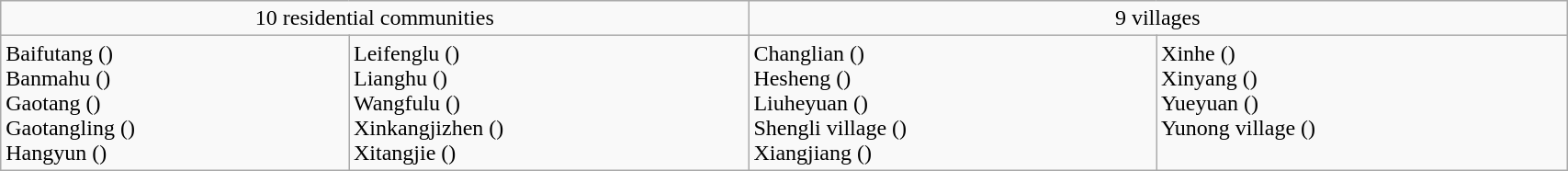<table class="wikitable" width=90%>
<tr align=center>
<td align=center colspan=2>10 residential communities</td>
<td align=center colspan=2>9 villages</td>
</tr>
<tr align=left valign="top">
<td>Baifutang ()<br>Banmahu ()<br>Gaotang ()<br>Gaotangling ()<br>Hangyun ()</td>
<td>Leifenglu ()<br>Lianghu () <br> Wangfulu () <br> Xinkangjizhen () <br> Xitangjie ()</td>
<td>Changlian () <br> Hesheng () <br> Liuheyuan () <br> Shengli village () <br> Xiangjiang ()</td>
<td>Xinhe () <br> Xinyang () <br> Yueyuan () <br> Yunong village ()</td>
</tr>
</table>
